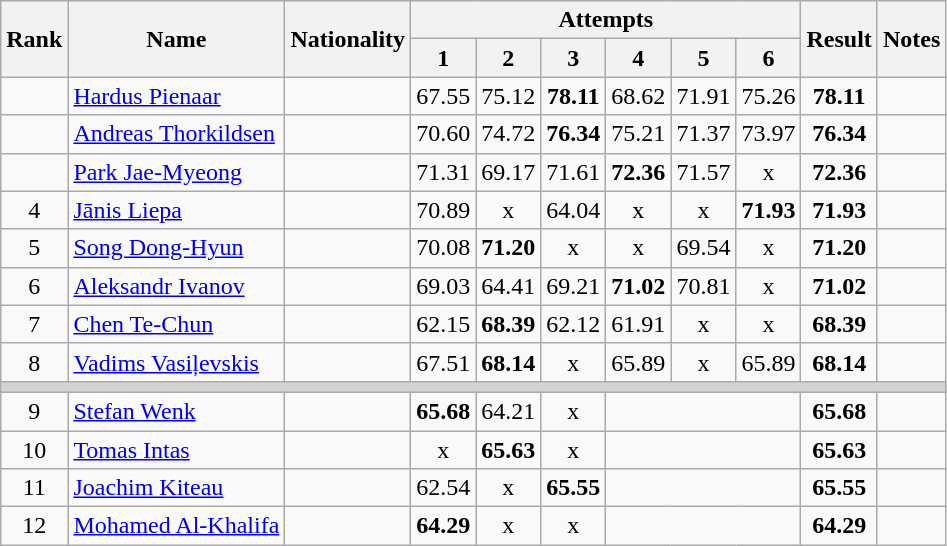<table class="wikitable sortable" style="text-align:center">
<tr>
<th rowspan=2>Rank</th>
<th rowspan=2>Name</th>
<th rowspan=2>Nationality</th>
<th colspan=6>Attempts</th>
<th rowspan=2>Result</th>
<th rowspan=2>Notes</th>
</tr>
<tr>
<th>1</th>
<th>2</th>
<th>3</th>
<th>4</th>
<th>5</th>
<th>6</th>
</tr>
<tr>
<td></td>
<td align=left><a href='#'>Hardus Pienaar</a></td>
<td align=left></td>
<td>67.55</td>
<td>75.12</td>
<td><strong>78.11</strong></td>
<td>68.62</td>
<td>71.91</td>
<td>75.26</td>
<td><strong>78.11</strong></td>
<td></td>
</tr>
<tr>
<td></td>
<td align=left><a href='#'>Andreas Thorkildsen</a></td>
<td align=left></td>
<td>70.60</td>
<td>74.72</td>
<td><strong>76.34</strong></td>
<td>75.21</td>
<td>71.37</td>
<td>73.97</td>
<td><strong>76.34</strong></td>
<td></td>
</tr>
<tr>
<td></td>
<td align=left><a href='#'>Park Jae-Myeong</a></td>
<td align=left></td>
<td>71.31</td>
<td>69.17</td>
<td>71.61</td>
<td><strong>72.36</strong></td>
<td>71.57</td>
<td>x</td>
<td><strong>72.36</strong></td>
<td></td>
</tr>
<tr>
<td>4</td>
<td align=left><a href='#'>Jānis Liepa</a></td>
<td align=left></td>
<td>70.89</td>
<td>x</td>
<td>64.04</td>
<td>x</td>
<td>x</td>
<td><strong>71.93</strong></td>
<td><strong>71.93</strong></td>
<td></td>
</tr>
<tr>
<td>5</td>
<td align=left><a href='#'>Song Dong-Hyun</a></td>
<td align=left></td>
<td>70.08</td>
<td><strong>71.20</strong></td>
<td>x</td>
<td>x</td>
<td>69.54</td>
<td>x</td>
<td><strong>71.20</strong></td>
<td></td>
</tr>
<tr>
<td>6</td>
<td align=left><a href='#'>Aleksandr Ivanov</a></td>
<td align=left></td>
<td>69.03</td>
<td>64.41</td>
<td>69.21</td>
<td><strong>71.02</strong></td>
<td>70.81</td>
<td>x</td>
<td><strong>71.02</strong></td>
<td></td>
</tr>
<tr>
<td>7</td>
<td align=left><a href='#'>Chen Te-Chun</a></td>
<td align=left></td>
<td>62.15</td>
<td><strong>68.39</strong></td>
<td>62.12</td>
<td>61.91</td>
<td>x</td>
<td>x</td>
<td><strong>68.39</strong></td>
<td></td>
</tr>
<tr>
<td>8</td>
<td align=left><a href='#'>Vadims Vasiļevskis</a></td>
<td align=left></td>
<td>67.51</td>
<td><strong>68.14</strong></td>
<td>x</td>
<td>65.89</td>
<td>x</td>
<td>65.89</td>
<td><strong>68.14</strong></td>
<td></td>
</tr>
<tr>
<td colspan=11 bgcolor=lightgray></td>
</tr>
<tr>
<td>9</td>
<td align=left><a href='#'>Stefan Wenk</a></td>
<td align=left></td>
<td><strong>65.68</strong></td>
<td>64.21</td>
<td>x</td>
<td colspan=3></td>
<td><strong>65.68</strong></td>
<td></td>
</tr>
<tr>
<td>10</td>
<td align=left><a href='#'>Tomas Intas</a></td>
<td align=left></td>
<td>x</td>
<td><strong>65.63</strong></td>
<td>x</td>
<td colspan=3></td>
<td><strong>65.63</strong></td>
<td></td>
</tr>
<tr>
<td>11</td>
<td align=left><a href='#'>Joachim Kiteau</a></td>
<td align=left></td>
<td>62.54</td>
<td>x</td>
<td><strong>65.55</strong></td>
<td colspan=3></td>
<td><strong>65.55</strong></td>
<td></td>
</tr>
<tr>
<td>12</td>
<td align=left><a href='#'>Mohamed Al-Khalifa</a></td>
<td align=left></td>
<td><strong>64.29</strong></td>
<td>x</td>
<td>x</td>
<td colspan=3></td>
<td><strong>64.29</strong></td>
<td></td>
</tr>
</table>
